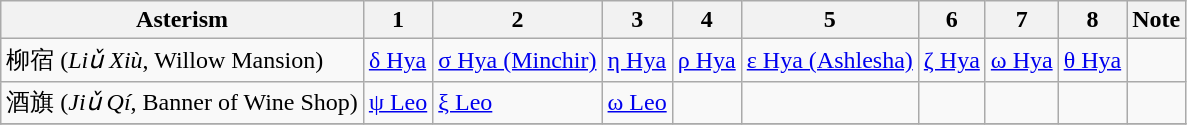<table class = "wikitable">
<tr>
<th>Asterism</th>
<th>1</th>
<th>2</th>
<th>3</th>
<th>4</th>
<th>5</th>
<th>6</th>
<th>7</th>
<th>8</th>
<th>Note</th>
</tr>
<tr>
<td>柳宿 (<em>Liǔ Xiù</em>, Willow Mansion)</td>
<td><a href='#'>δ Hya</a></td>
<td><a href='#'>σ Hya (Minchir)</a></td>
<td><a href='#'>η Hya</a></td>
<td><a href='#'>ρ Hya</a></td>
<td><a href='#'>ε Hya (Ashlesha)</a></td>
<td><a href='#'>ζ Hya</a></td>
<td><a href='#'>ω Hya</a></td>
<td><a href='#'>θ Hya</a></td>
<td></td>
</tr>
<tr>
<td>酒旗 (<em>Jiǔ Qí</em>, Banner of Wine Shop)</td>
<td><a href='#'>ψ Leo</a></td>
<td><a href='#'>ξ Leo</a></td>
<td><a href='#'>ω Leo</a></td>
<td></td>
<td></td>
<td></td>
<td></td>
<td></td>
<td></td>
</tr>
<tr>
</tr>
</table>
